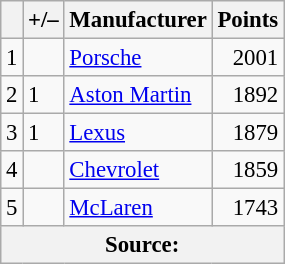<table class="wikitable" style="font-size: 95%;">
<tr>
<th scope="col"></th>
<th scope="col">+/–</th>
<th scope="col">Manufacturer</th>
<th scope="col">Points</th>
</tr>
<tr>
<td align=center>1</td>
<td align="left"></td>
<td> <a href='#'>Porsche</a></td>
<td align=right>2001</td>
</tr>
<tr>
<td align=center>2</td>
<td align="left"> 1</td>
<td> <a href='#'>Aston Martin</a></td>
<td align=right>1892</td>
</tr>
<tr>
<td align=center>3</td>
<td align="left"> 1</td>
<td> <a href='#'>Lexus</a></td>
<td align=right>1879</td>
</tr>
<tr>
<td align=center>4</td>
<td align="left"></td>
<td> <a href='#'>Chevrolet</a></td>
<td align=right>1859</td>
</tr>
<tr>
<td align=center>5</td>
<td align="left"></td>
<td> <a href='#'>McLaren</a></td>
<td align=right>1743</td>
</tr>
<tr>
<th colspan=5>Source:</th>
</tr>
</table>
